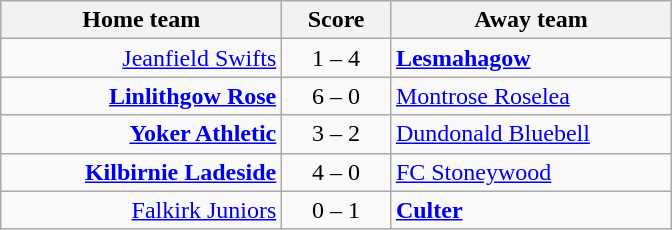<table border=0 cellpadding=4 cellspacing=0>
<tr>
<td valign="top"><br><table class="wikitable" style="border-collapse: collapse;">
<tr>
<th align="right" width="180">Home team</th>
<th align="center" width="65"> Score </th>
<th align="left" width="180">Away team</th>
</tr>
<tr>
<td style="text-align: right;"><a href='#'>Jeanfield Swifts</a></td>
<td style="text-align: center;">1 – 4</td>
<td style="text-align: left;"><strong><a href='#'>Lesmahagow</a></strong></td>
</tr>
<tr>
<td style="text-align: right;"><strong><a href='#'>Linlithgow Rose</a></strong></td>
<td style="text-align: center;">6 – 0</td>
<td style="text-align: left;"><a href='#'>Montrose Roselea</a></td>
</tr>
<tr>
<td style="text-align: right;"><strong><a href='#'>Yoker Athletic</a></strong></td>
<td style="text-align: center;">3 – 2</td>
<td style="text-align: left;"><a href='#'>Dundonald Bluebell</a></td>
</tr>
<tr>
<td style="text-align: right;"><strong><a href='#'>Kilbirnie Ladeside</a></strong></td>
<td style="text-align: center;">4 – 0</td>
<td style="text-align: left;"><a href='#'>FC Stoneywood</a></td>
</tr>
<tr>
<td style="text-align: right;"><a href='#'>Falkirk Juniors</a></td>
<td style="text-align: center;">0 – 1</td>
<td style="text-align: left;"><strong><a href='#'>Culter</a></strong></td>
</tr>
</table>
</td>
</tr>
</table>
